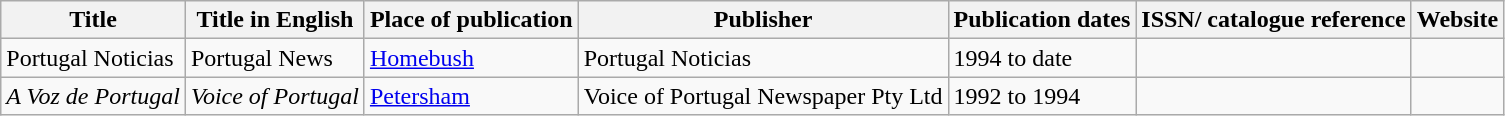<table class="wikitable sortable">
<tr>
<th>Title</th>
<th>Title in English</th>
<th>Place of publication</th>
<th>Publisher</th>
<th>Publication dates</th>
<th>ISSN/ catalogue reference</th>
<th>Website</th>
</tr>
<tr>
<td>Portugal Noticias</td>
<td>Portugal News</td>
<td><a href='#'>Homebush</a></td>
<td>Portugal Noticias</td>
<td>1994 to date</td>
<td></td>
<td></td>
</tr>
<tr>
<td><em>A Voz de Portugal</em></td>
<td><em>Voice of Portugal</em></td>
<td><a href='#'>Petersham</a></td>
<td>Voice of Portugal Newspaper Pty Ltd</td>
<td>1992 to 1994</td>
<td></td>
<td></td>
</tr>
</table>
